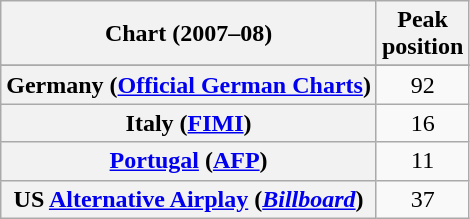<table class="wikitable sortable plainrowheaders" style="text-align:center">
<tr>
<th scope="col">Chart (2007–08)</th>
<th scope="col">Peak<br>position</th>
</tr>
<tr>
</tr>
<tr>
<th scope="row">Germany (<a href='#'>Official German Charts</a>)</th>
<td>92</td>
</tr>
<tr>
<th scope="row">Italy (<a href='#'>FIMI</a>)</th>
<td>16</td>
</tr>
<tr>
<th scope="row"><a href='#'>Portugal</a> (<a href='#'>AFP</a>)</th>
<td>11</td>
</tr>
<tr>
<th scope="row">US <a href='#'>Alternative Airplay</a> (<em><a href='#'>Billboard</a></em>)</th>
<td>37</td>
</tr>
</table>
